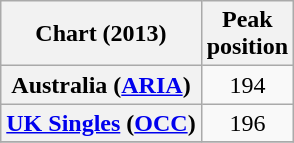<table class="wikitable sortable plainrowheaders" style="text-align:center">
<tr>
<th scope="col">Chart (2013)</th>
<th scope="col">Peak<br>position</th>
</tr>
<tr>
<th scope="row">Australia (<a href='#'>ARIA</a>)</th>
<td>194</td>
</tr>
<tr>
<th scope="row"><a href='#'>UK Singles</a> (<a href='#'>OCC</a>)</th>
<td>196</td>
</tr>
<tr>
</tr>
</table>
